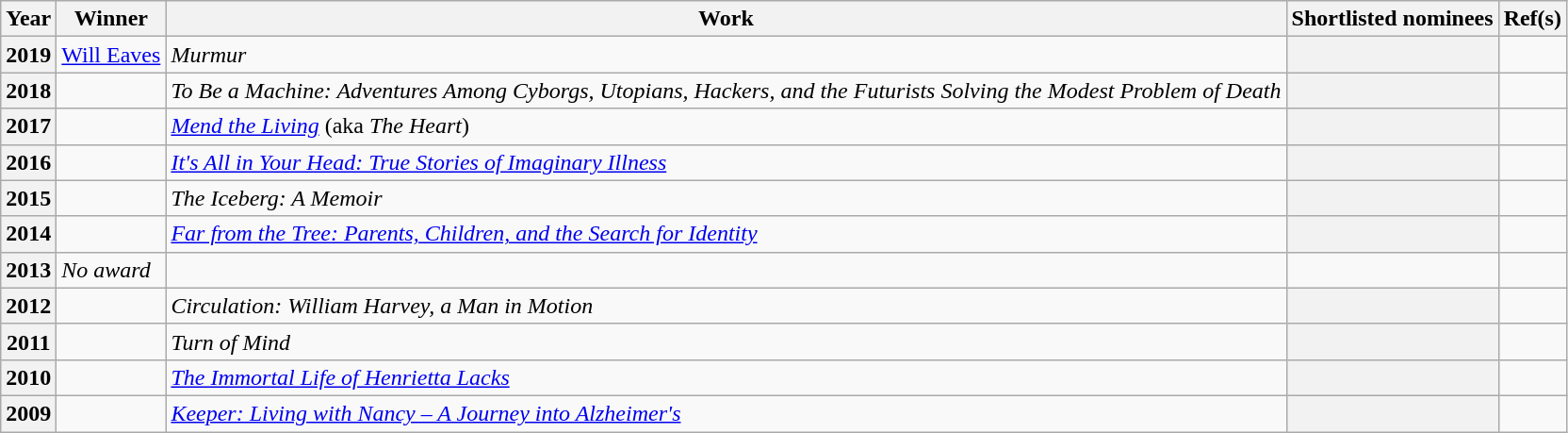<table class="wikitable sortable plainrowheaders">
<tr>
<th scope="col">Year</th>
<th scope="col">Winner</th>
<th class="unsortable" scope="col">Work</th>
<th class="unsortable" scope="col">Shortlisted nominees</th>
<th class="unsortable" scope="col">Ref(s)</th>
</tr>
<tr>
<th scope="row">2019</th>
<td><a href='#'>Will Eaves</a></td>
<td><em>Murmur</em></td>
<th scope="row"></th>
<td></td>
</tr>
<tr>
<th scope="row">2018</th>
<td></td>
<td><em>To Be a Machine: Adventures Among Cyborgs, Utopians, Hackers, and the Futurists Solving the Modest Problem of Death</em></td>
<th scope="row"></th>
<td></td>
</tr>
<tr>
<th scope="row">2017</th>
<td></td>
<td><em><a href='#'>Mend the Living</a></em> (aka <em>The Heart</em>)</td>
<th scope="row"></th>
<td></td>
</tr>
<tr>
<th scope="row">2016</th>
<td></td>
<td><em><a href='#'>It's All in Your Head: True Stories of Imaginary Illness</a></em></td>
<th scope="row"></th>
<td></td>
</tr>
<tr>
<th scope="row">2015</th>
<td></td>
<td><em>The Iceberg: A Memoir</em></td>
<th scope="row"></th>
<td></td>
</tr>
<tr>
<th scope="row">2014</th>
<td></td>
<td><em><a href='#'>Far from the Tree: Parents, Children, and the Search for Identity</a></em></td>
<th scope="row"></th>
<td></td>
</tr>
<tr>
<th scope="row">2013</th>
<td><em>No award</em></td>
<td></td>
<td></td>
<td></td>
</tr>
<tr>
<th scope="row">2012</th>
<td></td>
<td><em>Circulation: William Harvey, a Man in Motion</em></td>
<th scope="row"></th>
<td></td>
</tr>
<tr>
<th scope="row">2011</th>
<td></td>
<td><em>Turn of Mind</em></td>
<th scope="row"></th>
<td></td>
</tr>
<tr>
<th scope="row">2010</th>
<td></td>
<td><em><a href='#'>The Immortal Life of Henrietta Lacks</a></em></td>
<th scope="row"></th>
<td></td>
</tr>
<tr>
<th scope="row">2009</th>
<td></td>
<td><em><a href='#'>Keeper: Living with Nancy – A Journey into Alzheimer's</a></em></td>
<th scope="row"></th>
<td></td>
</tr>
</table>
